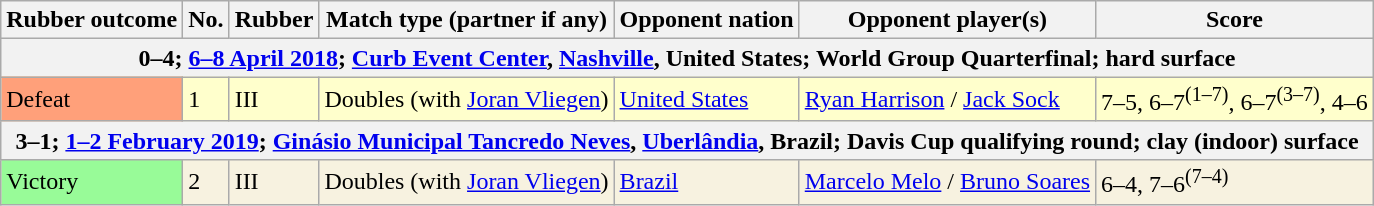<table class=wikitable>
<tr>
<th>Rubber outcome</th>
<th>No.</th>
<th>Rubber</th>
<th>Match type (partner if any)</th>
<th>Opponent nation</th>
<th>Opponent player(s)</th>
<th>Score</th>
</tr>
<tr>
<th colspan=7>0–4; <a href='#'>6–8 April 2018</a>; <a href='#'>Curb Event Center</a>, <a href='#'>Nashville</a>, United States; World Group Quarterfinal; hard surface</th>
</tr>
<tr bgcolor=#FFFFCC>
<td bgcolor=FFA07A>Defeat</td>
<td>1</td>
<td>III</td>
<td>Doubles (with <a href='#'>Joran Vliegen</a>)</td>
<td> <a href='#'>United States</a></td>
<td><a href='#'>Ryan Harrison</a> / <a href='#'>Jack Sock</a></td>
<td>7–5, 6–7<sup>(1–7)</sup>, 6–7<sup>(3–7)</sup>, 4–6</td>
</tr>
<tr>
<th colspan=7>3–1; <a href='#'>1–2 February 2019</a>; <a href='#'>Ginásio Municipal Tancredo Neves</a>, <a href='#'>Uberlândia</a>, Brazil; Davis Cup qualifying round; clay (indoor) surface</th>
</tr>
<tr bgcolor=#F7F2E0>
<td bgcolor=98FB98>Victory</td>
<td>2</td>
<td>III</td>
<td>Doubles (with <a href='#'>Joran Vliegen</a>)</td>
<td> <a href='#'>Brazil</a></td>
<td><a href='#'>Marcelo Melo</a> / <a href='#'>Bruno Soares</a></td>
<td>6–4, 7–6<sup>(7–4)</sup></td>
</tr>
</table>
